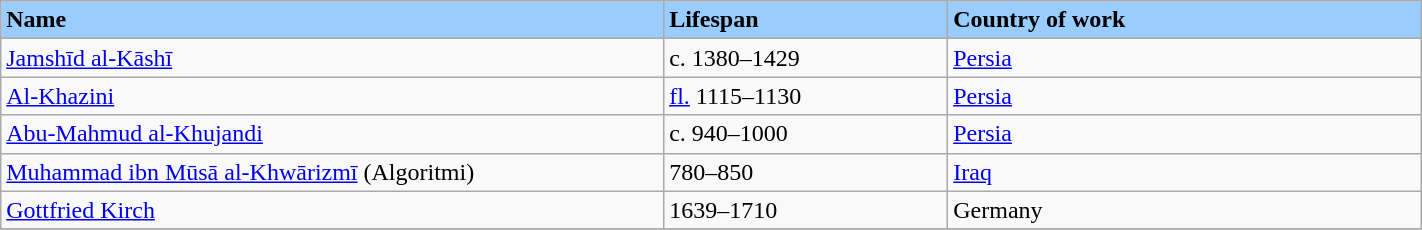<table class="wikitable" style="width:75%; background:light blue; color:black">
<tr>
<td width="35%" bgcolor="#99ccff"><strong>Name</strong></td>
<td width="15%" bgcolor="#99ccff"><strong> Lifespan</strong></td>
<td width="25%" bgcolor="#99ccff"><strong> Country of work </strong></td>
</tr>
<tr>
<td><a href='#'>Jamshīd al-Kāshī</a></td>
<td>c. 1380–1429</td>
<td><a href='#'>Persia</a></td>
</tr>
<tr>
<td><a href='#'>Al-Khazini</a></td>
<td><a href='#'>fl.</a> 1115–1130</td>
<td><a href='#'>Persia</a></td>
</tr>
<tr>
<td><a href='#'>Abu-Mahmud al-Khujandi</a></td>
<td>c. 940–1000</td>
<td><a href='#'>Persia</a></td>
</tr>
<tr>
<td><a href='#'>Muhammad ibn Mūsā al-Khwārizmī</a> (Algoritmi)</td>
<td>780–850</td>
<td><a href='#'>Iraq</a></td>
</tr>
<tr>
<td><a href='#'>Gottfried Kirch</a></td>
<td>1639–1710</td>
<td>Germany</td>
</tr>
<tr>
</tr>
</table>
